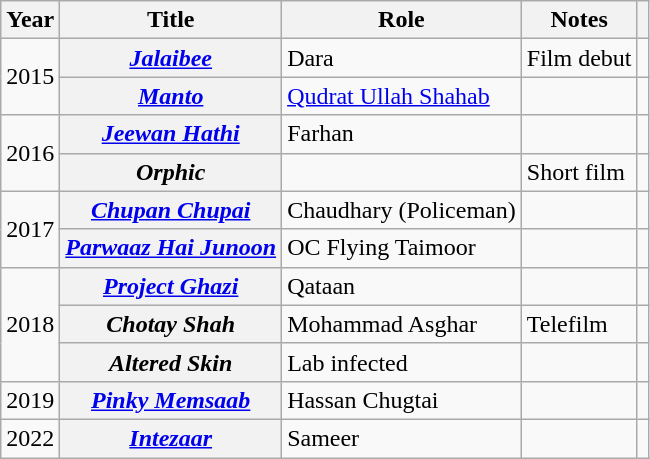<table class="wikitable plainrowheaders">
<tr>
<th>Year</th>
<th>Title</th>
<th>Role</th>
<th>Notes</th>
<th></th>
</tr>
<tr>
<td rowspan="2">2015</td>
<th scope="row"><em><a href='#'>Jalaibee</a></em></th>
<td>Dara</td>
<td>Film debut</td>
<td></td>
</tr>
<tr>
<th scope="row"><em><a href='#'>Manto</a></em></th>
<td><a href='#'>Qudrat Ullah Shahab</a></td>
<td></td>
<td></td>
</tr>
<tr>
<td rowspan="2">2016</td>
<th scope="row"><em><a href='#'>Jeewan Hathi</a></em></th>
<td>Farhan</td>
<td></td>
<td></td>
</tr>
<tr>
<th scope="row"><em>Orphic</em></th>
<td></td>
<td>Short film</td>
<td></td>
</tr>
<tr>
<td rowspan="2">2017</td>
<th scope="row"><em><a href='#'>Chupan Chupai</a></em></th>
<td>Chaudhary (Policeman)</td>
<td></td>
<td></td>
</tr>
<tr>
<th scope="row"><em><a href='#'>Parwaaz Hai Junoon</a></em></th>
<td>OC Flying Taimoor</td>
<td></td>
<td></td>
</tr>
<tr>
<td rowspan="3">2018</td>
<th scope="row"><em><a href='#'>Project Ghazi</a></em></th>
<td>Qataan</td>
<td></td>
<td></td>
</tr>
<tr>
<th scope="row"><em>Chotay Shah</em></th>
<td>Mohammad Asghar</td>
<td>Telefilm</td>
<td></td>
</tr>
<tr>
<th scope="row"><em>Altered Skin</em></th>
<td>Lab infected</td>
<td></td>
<td></td>
</tr>
<tr>
<td>2019</td>
<th scope="row"><em><a href='#'>Pinky Memsaab</a></em></th>
<td>Hassan Chugtai</td>
<td></td>
<td></td>
</tr>
<tr>
<td>2022</td>
<th scope="row"><em><a href='#'>Intezaar</a></em></th>
<td>Sameer</td>
<td></td>
<td></td>
</tr>
</table>
